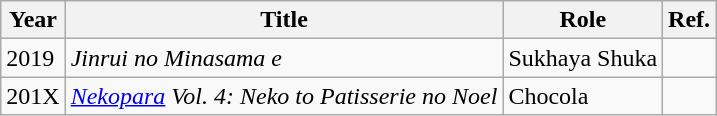<table class="wikitable">
<tr>
<th>Year</th>
<th>Title</th>
<th>Role</th>
<th>Ref.</th>
</tr>
<tr>
<td>2019</td>
<td><em>Jinrui no Minasama e</em></td>
<td>Sukhaya Shuka</td>
<td></td>
</tr>
<tr>
<td>201X</td>
<td><em><a href='#'>Nekopara</a> Vol. 4: Neko to Patisserie no Noel</em></td>
<td>Chocola</td>
<td></td>
</tr>
</table>
